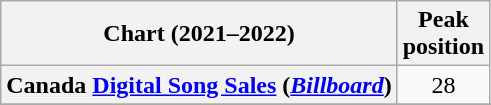<table class="wikitable plainrowheaders sortable" style="text-align:center">
<tr>
<th scope="col">Chart (2021–2022)</th>
<th scope="col">Peak<br>position</th>
</tr>
<tr>
<th scope="row">Canada <a href='#'>Digital Song Sales</a> (<em><a href='#'>Billboard</a></em>)</th>
<td>28</td>
</tr>
<tr>
</tr>
</table>
